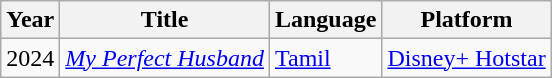<table class="wikitable sortable">
<tr>
<th>Year</th>
<th>Title</th>
<th>Language</th>
<th>Platform</th>
</tr>
<tr>
<td>2024</td>
<td><em><a href='#'>My Perfect Husband</a></em></td>
<td rowspan="2"><a href='#'>Tamil</a></td>
<td><a href='#'>Disney+ Hotstar</a></td>
</tr>
</table>
